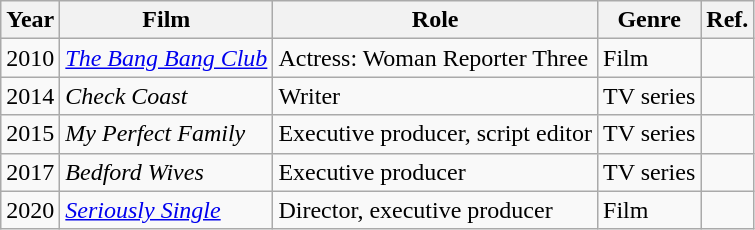<table class="wikitable">
<tr>
<th>Year</th>
<th>Film</th>
<th>Role</th>
<th>Genre</th>
<th>Ref.</th>
</tr>
<tr>
<td>2010</td>
<td><em><a href='#'>The Bang Bang Club</a></em></td>
<td>Actress: Woman Reporter Three</td>
<td>Film</td>
<td></td>
</tr>
<tr>
<td>2014</td>
<td><em>Check Coast</em></td>
<td>Writer</td>
<td>TV series</td>
<td></td>
</tr>
<tr>
<td>2015</td>
<td><em>My Perfect Family</em></td>
<td>Executive producer, script editor</td>
<td>TV series</td>
<td></td>
</tr>
<tr>
<td>2017</td>
<td><em>Bedford Wives</em></td>
<td>Executive producer</td>
<td>TV series</td>
<td></td>
</tr>
<tr>
<td>2020</td>
<td><em><a href='#'>Seriously Single</a></em></td>
<td>Director, executive producer</td>
<td>Film</td>
<td></td>
</tr>
</table>
